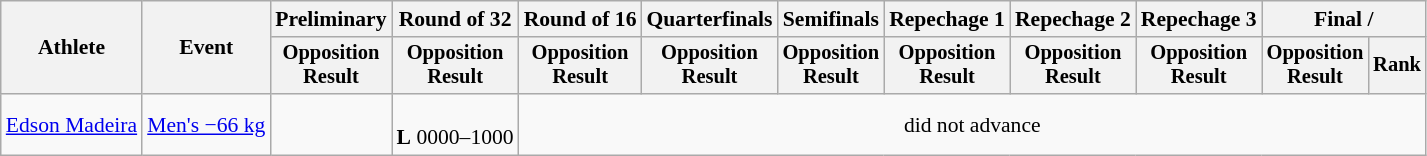<table class="wikitable" style="font-size:90%">
<tr>
<th rowspan="2">Athlete</th>
<th rowspan="2">Event</th>
<th>Preliminary</th>
<th>Round of 32</th>
<th>Round of 16</th>
<th>Quarterfinals</th>
<th>Semifinals</th>
<th>Repechage 1</th>
<th>Repechage 2</th>
<th>Repechage 3</th>
<th colspan=2>Final / </th>
</tr>
<tr style="font-size:95%">
<th>Opposition<br>Result</th>
<th>Opposition<br>Result</th>
<th>Opposition<br>Result</th>
<th>Opposition<br>Result</th>
<th>Opposition<br>Result</th>
<th>Opposition<br>Result</th>
<th>Opposition<br>Result</th>
<th>Opposition<br>Result</th>
<th>Opposition<br>Result</th>
<th>Rank</th>
</tr>
<tr align=center>
<td align=left><a href='#'>Edson Madeira</a></td>
<td align=left><a href='#'>Men's −66 kg</a></td>
<td></td>
<td><br><strong>L</strong> 0000–1000</td>
<td colspan=8>did not advance</td>
</tr>
</table>
